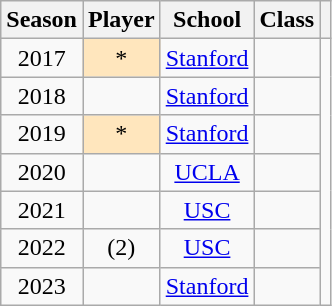<table class="wikitable sortable" style="text-align: center;">
<tr>
<th>Season</th>
<th>Player</th>
<th>School</th>
<th>Class</th>
<th class="unsortable"></th>
</tr>
<tr>
<td>2017</td>
<td style="background-color:#FFE6BD"> *</td>
<td><a href='#'>Stanford</a></td>
<td></td>
<td rowspan=7></td>
</tr>
<tr>
<td>2018</td>
<td></td>
<td><a href='#'>Stanford</a></td>
<td></td>
</tr>
<tr>
<td>2019</td>
<td style="background-color:#FFE6BD"> *</td>
<td><a href='#'>Stanford</a></td>
<td></td>
</tr>
<tr>
<td>2020</td>
<td></td>
<td><a href='#'>UCLA</a></td>
<td></td>
</tr>
<tr>
<td>2021</td>
<td></td>
<td><a href='#'>USC</a></td>
<td></td>
</tr>
<tr>
<td>2022</td>
<td> (2)</td>
<td><a href='#'>USC</a></td>
<td></td>
</tr>
<tr>
<td>2023</td>
<td></td>
<td><a href='#'>Stanford</a></td>
<td></td>
</tr>
</table>
